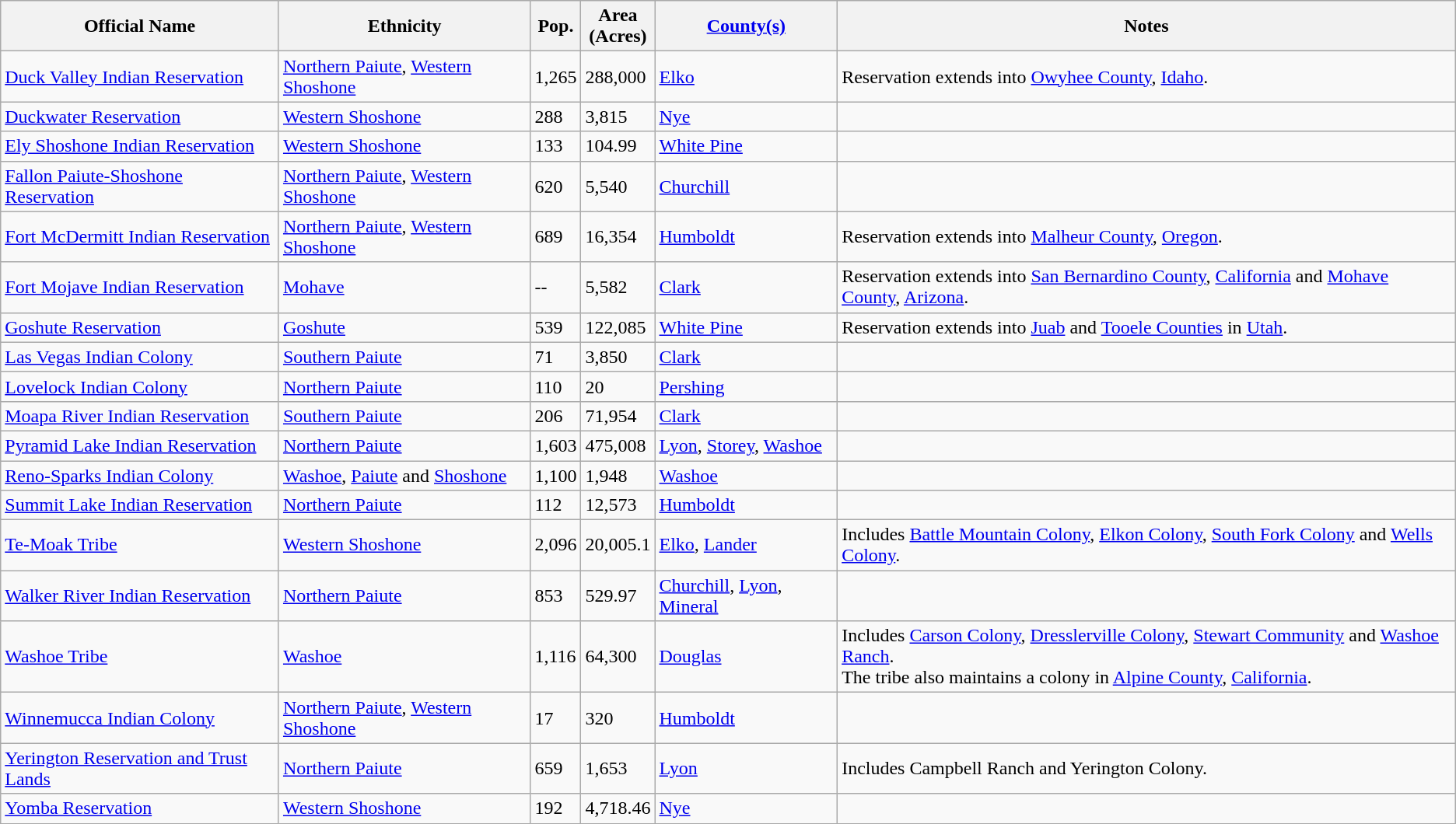<table class="wikitable sortable">
<tr>
<th>Official Name</th>
<th>Ethnicity</th>
<th data-sort-type="number">Pop.</th>
<th data-sort-type="number">Area<br>(Acres)</th>
<th><a href='#'>County(s)</a></th>
<th class="unsortable">Notes</th>
</tr>
<tr>
<td><a href='#'>Duck Valley Indian Reservation</a></td>
<td><a href='#'>Northern Paiute</a>, <a href='#'>Western Shoshone</a></td>
<td>1,265</td>
<td>288,000</td>
<td><a href='#'>Elko</a></td>
<td>Reservation extends into <a href='#'>Owyhee County</a>, <a href='#'>Idaho</a>.</td>
</tr>
<tr>
<td><a href='#'>Duckwater Reservation</a></td>
<td><a href='#'>Western Shoshone</a></td>
<td>288</td>
<td>3,815</td>
<td><a href='#'>Nye</a></td>
<td></td>
</tr>
<tr>
<td><a href='#'>Ely Shoshone Indian Reservation</a></td>
<td><a href='#'>Western Shoshone</a></td>
<td>133</td>
<td>104.99</td>
<td><a href='#'>White Pine</a></td>
<td></td>
</tr>
<tr>
<td><a href='#'>Fallon Paiute-Shoshone Reservation</a></td>
<td><a href='#'>Northern Paiute</a>, <a href='#'>Western Shoshone</a></td>
<td>620</td>
<td>5,540</td>
<td><a href='#'>Churchill</a></td>
<td></td>
</tr>
<tr>
<td><a href='#'>Fort McDermitt Indian Reservation</a></td>
<td><a href='#'>Northern Paiute</a>, <a href='#'>Western Shoshone</a></td>
<td>689</td>
<td>16,354</td>
<td><a href='#'>Humboldt</a></td>
<td>Reservation extends into <a href='#'>Malheur County</a>, <a href='#'>Oregon</a>.</td>
</tr>
<tr>
<td><a href='#'>Fort Mojave Indian Reservation</a></td>
<td><a href='#'>Mohave</a></td>
<td>--</td>
<td>5,582</td>
<td><a href='#'>Clark</a></td>
<td>Reservation extends into <a href='#'>San Bernardino County</a>, <a href='#'>California</a> and <a href='#'>Mohave County</a>, <a href='#'>Arizona</a>.</td>
</tr>
<tr>
<td><a href='#'>Goshute Reservation</a></td>
<td><a href='#'>Goshute</a></td>
<td>539</td>
<td>122,085</td>
<td><a href='#'>White Pine</a></td>
<td>Reservation extends into <a href='#'>Juab</a> and <a href='#'>Tooele Counties</a> in <a href='#'>Utah</a>.</td>
</tr>
<tr>
<td><a href='#'>Las Vegas Indian Colony</a></td>
<td><a href='#'>Southern Paiute</a></td>
<td>71</td>
<td>3,850</td>
<td><a href='#'>Clark</a></td>
<td></td>
</tr>
<tr>
<td><a href='#'>Lovelock Indian Colony</a></td>
<td><a href='#'>Northern Paiute</a></td>
<td>110</td>
<td>20</td>
<td><a href='#'>Pershing</a></td>
<td></td>
</tr>
<tr>
<td><a href='#'>Moapa River Indian Reservation</a></td>
<td><a href='#'>Southern Paiute</a></td>
<td>206</td>
<td>71,954</td>
<td><a href='#'>Clark</a></td>
<td></td>
</tr>
<tr>
<td><a href='#'>Pyramid Lake Indian Reservation</a></td>
<td><a href='#'>Northern Paiute</a></td>
<td>1,603</td>
<td>475,008</td>
<td><a href='#'>Lyon</a>, <a href='#'>Storey</a>, <a href='#'>Washoe</a></td>
<td></td>
</tr>
<tr>
<td><a href='#'>Reno-Sparks Indian Colony</a></td>
<td><a href='#'>Washoe</a>, <a href='#'>Paiute</a> and <a href='#'>Shoshone</a></td>
<td>1,100</td>
<td>1,948</td>
<td><a href='#'>Washoe</a></td>
<td></td>
</tr>
<tr>
<td><a href='#'>Summit Lake Indian Reservation</a></td>
<td><a href='#'>Northern Paiute</a></td>
<td>112</td>
<td>12,573</td>
<td><a href='#'>Humboldt</a></td>
<td></td>
</tr>
<tr>
<td><a href='#'>Te-Moak Tribe</a></td>
<td><a href='#'>Western Shoshone</a></td>
<td>2,096</td>
<td>20,005.1</td>
<td><a href='#'>Elko</a>, <a href='#'>Lander</a></td>
<td>Includes <a href='#'>Battle Mountain Colony</a>, <a href='#'>Elkon Colony</a>, <a href='#'>South Fork Colony</a> and <a href='#'>Wells Colony</a>.</td>
</tr>
<tr>
<td><a href='#'>Walker River Indian Reservation</a></td>
<td><a href='#'>Northern Paiute</a></td>
<td>853</td>
<td>529.97</td>
<td><a href='#'>Churchill</a>, <a href='#'>Lyon</a>, <a href='#'>Mineral</a></td>
<td></td>
</tr>
<tr>
<td><a href='#'>Washoe Tribe</a></td>
<td><a href='#'>Washoe</a></td>
<td>1,116</td>
<td>64,300</td>
<td><a href='#'>Douglas</a></td>
<td>Includes <a href='#'>Carson Colony</a>, <a href='#'>Dresslerville Colony</a>, <a href='#'>Stewart Community</a> and <a href='#'>Washoe Ranch</a>.<br> The tribe also maintains a colony in <a href='#'>Alpine County</a>, <a href='#'>California</a>.</td>
</tr>
<tr>
<td><a href='#'>Winnemucca Indian Colony</a></td>
<td><a href='#'>Northern Paiute</a>, <a href='#'>Western Shoshone</a></td>
<td>17</td>
<td>320</td>
<td><a href='#'>Humboldt</a></td>
<td></td>
</tr>
<tr>
<td><a href='#'>Yerington Reservation and Trust Lands</a></td>
<td><a href='#'>Northern Paiute</a></td>
<td>659</td>
<td>1,653</td>
<td><a href='#'>Lyon</a></td>
<td>Includes Campbell Ranch and Yerington Colony.</td>
</tr>
<tr>
<td><a href='#'>Yomba Reservation</a></td>
<td><a href='#'>Western Shoshone</a></td>
<td>192</td>
<td>4,718.46</td>
<td><a href='#'>Nye</a></td>
<td></td>
</tr>
</table>
